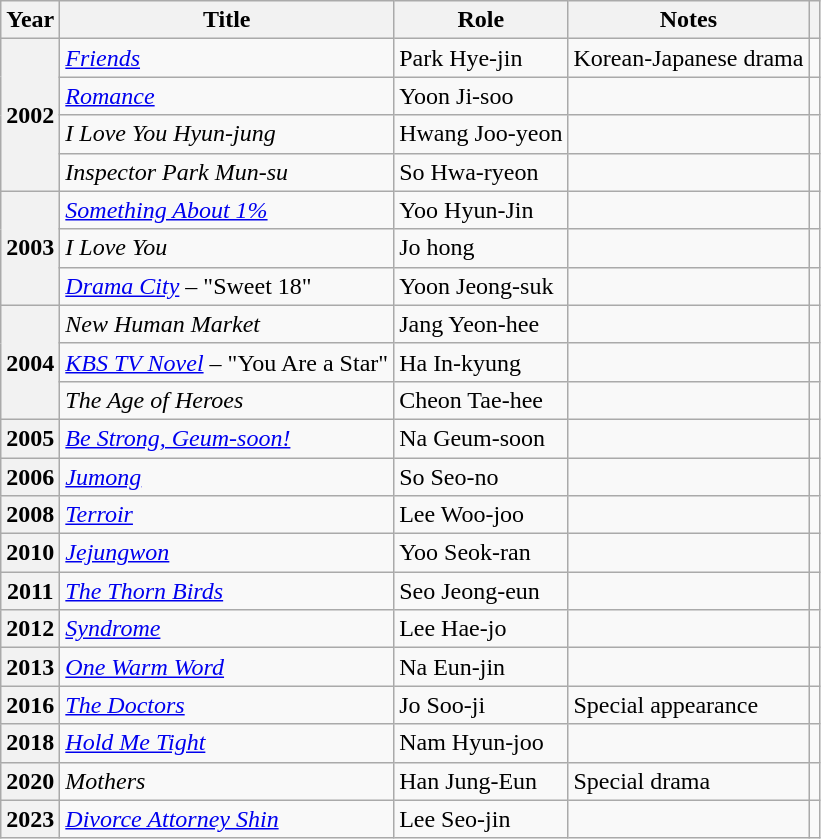<table class="wikitable plainrowheaders sortable">
<tr>
<th scope="col">Year</th>
<th scope="col">Title</th>
<th scope="col">Role</th>
<th scope="col">Notes</th>
<th scope="col" class="unsortable"></th>
</tr>
<tr>
<th scope="row" rowspan="4">2002</th>
<td><em><a href='#'>Friends</a></em></td>
<td>Park Hye-jin</td>
<td>Korean-Japanese drama</td>
<td style="text-align:center"></td>
</tr>
<tr>
<td><em><a href='#'>Romance</a></em></td>
<td>Yoon Ji-soo</td>
<td></td>
<td style="text-align:center"></td>
</tr>
<tr>
<td><em>I Love You Hyun-jung</em></td>
<td>Hwang Joo-yeon</td>
<td></td>
<td style="text-align:center"></td>
</tr>
<tr>
<td><em>Inspector Park Mun-su</em></td>
<td>So Hwa-ryeon</td>
<td></td>
<td style="text-align:center"></td>
</tr>
<tr>
<th scope="row" rowspan="3">2003</th>
<td><em><a href='#'>Something About 1%</a></em></td>
<td>Yoo Hyun-Jin</td>
<td></td>
<td style="text-align:center"></td>
</tr>
<tr>
<td><em>I Love You</em></td>
<td>Jo hong</td>
<td></td>
<td style="text-align:center"></td>
</tr>
<tr>
<td><em><a href='#'>Drama City</a></em> – "Sweet 18"</td>
<td>Yoon Jeong-suk</td>
<td></td>
<td style="text-align:center"></td>
</tr>
<tr>
<th scope="row" rowspan="3">2004</th>
<td><em>New Human Market</em></td>
<td>Jang Yeon-hee</td>
<td></td>
<td style="text-align:center"></td>
</tr>
<tr>
<td><em><a href='#'>KBS TV Novel</a></em> – "You Are a Star"</td>
<td>Ha In-kyung</td>
<td></td>
<td style="text-align:center"></td>
</tr>
<tr>
<td><em>The Age of Heroes</em></td>
<td>Cheon Tae-hee</td>
<td></td>
<td style="text-align:center"></td>
</tr>
<tr>
<th scope="row">2005</th>
<td><em><a href='#'>Be Strong, Geum-soon!</a></em></td>
<td>Na Geum-soon</td>
<td></td>
<td style="text-align:center"></td>
</tr>
<tr>
<th scope="row">2006</th>
<td><em><a href='#'>Jumong</a></em></td>
<td>So Seo-no</td>
<td></td>
<td style="text-align:center"></td>
</tr>
<tr>
<th scope="row">2008</th>
<td><em><a href='#'>Terroir</a></em></td>
<td>Lee Woo-joo</td>
<td></td>
<td style="text-align:center"></td>
</tr>
<tr>
<th scope="row">2010</th>
<td><em><a href='#'>Jejungwon</a></em></td>
<td>Yoo Seok-ran</td>
<td></td>
<td style="text-align:center"></td>
</tr>
<tr>
<th scope="row">2011</th>
<td><em><a href='#'>The Thorn Birds</a></em></td>
<td>Seo Jeong-eun</td>
<td></td>
<td style="text-align:center"></td>
</tr>
<tr>
<th scope="row">2012</th>
<td><em><a href='#'>Syndrome</a></em></td>
<td>Lee Hae-jo</td>
<td></td>
<td style="text-align:center"></td>
</tr>
<tr>
<th scope="row">2013</th>
<td><em><a href='#'>One Warm Word</a></em></td>
<td>Na Eun-jin</td>
<td></td>
<td style="text-align:center"></td>
</tr>
<tr>
<th scope="row">2016</th>
<td><em><a href='#'>The Doctors</a></em></td>
<td>Jo Soo-ji</td>
<td>Special appearance</td>
<td style="text-align:center"></td>
</tr>
<tr>
<th scope="row">2018</th>
<td><em><a href='#'>Hold Me Tight</a></em></td>
<td>Nam Hyun-joo</td>
<td></td>
<td style="text-align:center"></td>
</tr>
<tr>
<th scope="row">2020</th>
<td><em>Mothers</em></td>
<td>Han Jung-Eun</td>
<td>Special drama</td>
<td style="text-align:center"></td>
</tr>
<tr>
<th scope="row">2023</th>
<td><em><a href='#'>Divorce Attorney Shin</a></em></td>
<td>Lee Seo-jin</td>
<td></td>
<td style="text-align:center"></td>
</tr>
</table>
